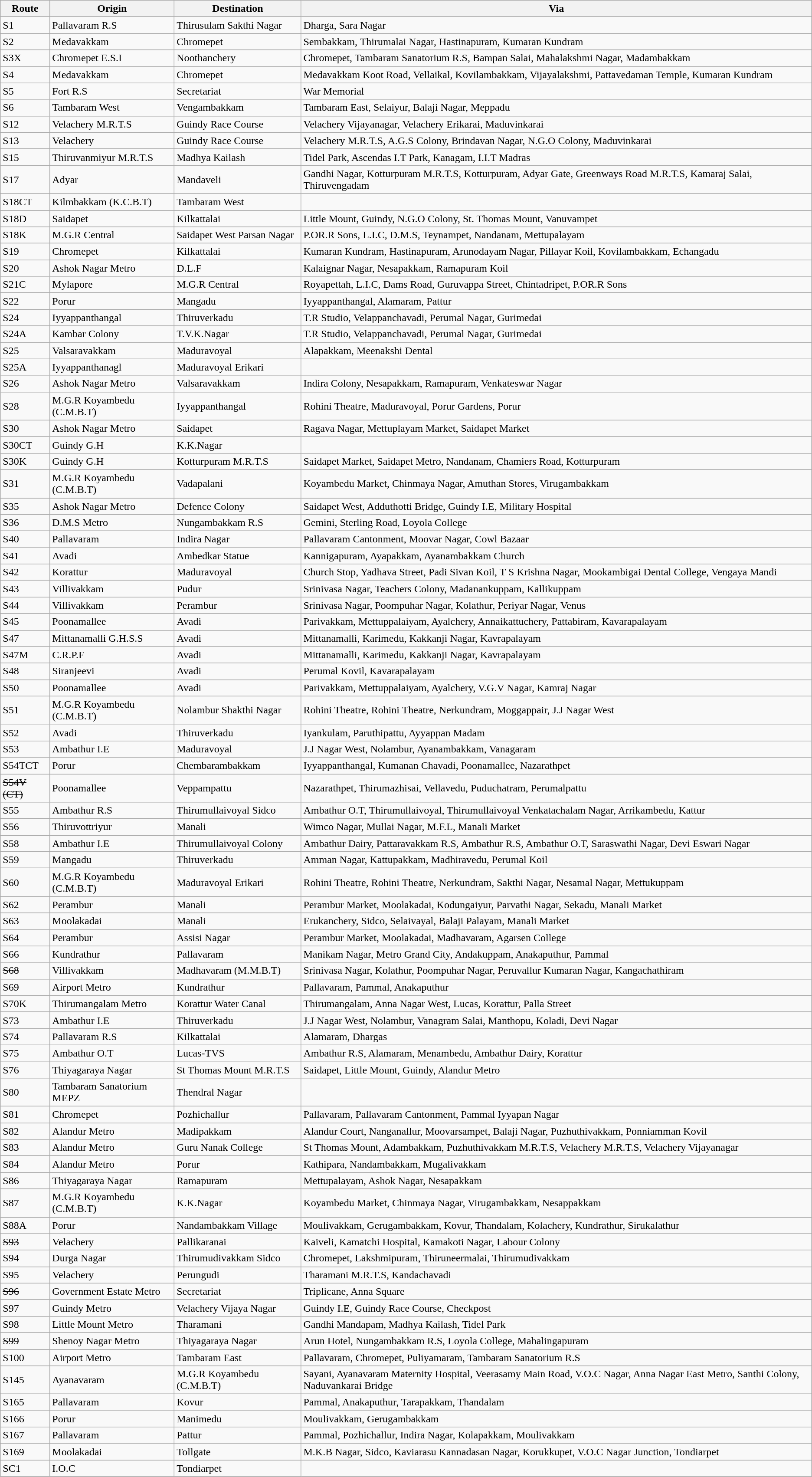<table class="wikitable sortable collapsable plainrowheaders">
<tr>
<th>Route</th>
<th>Origin</th>
<th>Destination</th>
<th>Via</th>
</tr>
<tr>
<td>S1</td>
<td>Pallavaram R.S</td>
<td>Thirusulam Sakthi Nagar</td>
<td>Dharga, Sara Nagar</td>
</tr>
<tr>
<td>S2</td>
<td>Medavakkam</td>
<td>Chromepet</td>
<td>Sembakkam, Thirumalai Nagar, Hastinapuram, Kumaran Kundram</td>
</tr>
<tr>
<td>S3X</td>
<td>Chromepet E.S.I</td>
<td>Noothanchery</td>
<td>Chromepet, Tambaram Sanatorium R.S, Bampan Salai, Mahalakshmi Nagar, Madambakkam</td>
</tr>
<tr>
<td>S4</td>
<td>Medavakkam</td>
<td>Chromepet</td>
<td>Medavakkam Koot Road, Vellaikal, Kovilambakkam,  Vijayalakshmi, Pattavedaman Temple, Kumaran Kundram</td>
</tr>
<tr>
<td>S5</td>
<td>Fort R.S</td>
<td>Secretariat</td>
<td>War Memorial</td>
</tr>
<tr>
<td>S6</td>
<td>Tambaram West</td>
<td>Vengambakkam</td>
<td>Tambaram East, Selaiyur, Balaji Nagar, Meppadu</td>
</tr>
<tr>
<td>S12</td>
<td>Velachery M.R.T.S</td>
<td>Guindy Race Course</td>
<td>Velachery Vijayanagar, Velachery Erikarai, Maduvinkarai</td>
</tr>
<tr>
<td>S13</td>
<td>Velachery</td>
<td>Guindy Race Course</td>
<td>Velachery M.R.T.S, A.G.S Colony, Brindavan Nagar, N.G.O Colony, Maduvinkarai</td>
</tr>
<tr>
<td>S15</td>
<td>Thiruvanmiyur M.R.T.S</td>
<td>Madhya Kailash</td>
<td>Tidel Park, Ascendas I.T Park, Kanagam, I.I.T Madras</td>
</tr>
<tr>
<td>S17</td>
<td>Adyar</td>
<td>Mandaveli</td>
<td>Gandhi Nagar, Kotturpuram M.R.T.S, Kotturpuram, Adyar Gate, Greenways Road M.R.T.S, Kamaraj Salai, Thiruvengadam</td>
</tr>
<tr>
<td>S18CT</td>
<td>Kilmbakkam (K.C.B.T)</td>
<td>Tambaram West</td>
<td></td>
</tr>
<tr>
<td>S18D</td>
<td>Saidapet</td>
<td>Kilkattalai</td>
<td>Little Mount, Guindy, N.G.O Colony, St. Thomas Mount, Vanuvampet</td>
</tr>
<tr>
<td>S18K</td>
<td>M.G.R Central</td>
<td>Saidapet West Parsan Nagar</td>
<td>P.OR.R Sons, L.I.C, D.M.S, Teynampet, Nandanam, Mettupalayam</td>
</tr>
<tr>
<td>S19</td>
<td>Chromepet</td>
<td>Kilkattalai</td>
<td>Kumaran Kundram, Hastinapuram, Arunodayam Nagar, Pillayar Koil, Kovilambakkam, Echangadu</td>
</tr>
<tr>
<td>S20</td>
<td>Ashok Nagar Metro</td>
<td>D.L.F</td>
<td>Kalaignar Nagar, Nesapakkam, Ramapuram Koil</td>
</tr>
<tr>
<td>S21C</td>
<td>Mylapore</td>
<td>M.G.R Central</td>
<td>Royapettah, L.I.C, Dams Road, Guruvappa Street, Chintadripet, P.OR.R Sons</td>
</tr>
<tr>
<td>S22</td>
<td>Porur</td>
<td>Mangadu</td>
<td>Iyyappanthangal, Alamaram, Pattur</td>
</tr>
<tr>
<td>S24</td>
<td>Iyyappanthangal</td>
<td>Thiruverkadu</td>
<td>T.R Studio, Velappanchavadi, Perumal Nagar, Gurimedai</td>
</tr>
<tr>
<td>S24A</td>
<td>Kambar Colony</td>
<td>T.V.K.Nagar</td>
<td>T.R Studio, Velappanchavadi, Perumal Nagar, Gurimedai</td>
</tr>
<tr>
<td>S25</td>
<td>Valsaravakkam</td>
<td>Maduravoyal</td>
<td>Alapakkam, Meenakshi Dental</td>
</tr>
<tr>
<td>S25A</td>
<td>Iyyappanthanagl</td>
<td>Maduravoyal Erikari</td>
<td></td>
</tr>
<tr>
<td>S26</td>
<td>Ashok Nagar Metro</td>
<td>Valsaravakkam</td>
<td>Indira Colony, Nesapakkam, Ramapuram, Venkateswar Nagar</td>
</tr>
<tr>
<td>S28</td>
<td>M.G.R Koyambedu (C.M.B.T)</td>
<td>Iyyappanthangal</td>
<td>Rohini Theatre, Maduravoyal, Porur Gardens, Porur</td>
</tr>
<tr>
<td>S30</td>
<td>Ashok Nagar Metro</td>
<td>Saidapet</td>
<td>Ragava Nagar, Mettuplayam Market, Saidapet Market</td>
</tr>
<tr>
<td>S30CT</td>
<td>Guindy G.H</td>
<td>K.K.Nagar</td>
<td></td>
</tr>
<tr>
<td>S30K</td>
<td>Guindy G.H</td>
<td>Kotturpuram M.R.T.S</td>
<td>Saidapet Market, Saidapet Metro, Nandanam, Chamiers Road, Kotturpuram</td>
</tr>
<tr>
<td>S31</td>
<td>M.G.R Koyambedu (C.M.B.T)</td>
<td>Vadapalani</td>
<td>Koyambedu Market, Chinmaya Nagar, Amuthan Stores, Virugambakkam</td>
</tr>
<tr>
<td>S35</td>
<td>Ashok Nagar Metro</td>
<td>Defence Colony</td>
<td>Saidapet West, Adduthotti Bridge, Guindy I.E, Military Hospital</td>
</tr>
<tr>
<td>S36</td>
<td>D.M.S Metro</td>
<td>Nungambakkam R.S</td>
<td>Gemini, Sterling Road, Loyola College</td>
</tr>
<tr>
<td>S40</td>
<td>Pallavaram</td>
<td>Indira Nagar</td>
<td>Pallavaram Cantonment, Moovar Nagar, Cowl Bazaar</td>
</tr>
<tr>
<td>S41</td>
<td>Avadi</td>
<td>Ambedkar Statue</td>
<td>Kannigapuram, Ayapakkam, Ayanambakkam Church</td>
</tr>
<tr>
<td>S42</td>
<td>Korattur</td>
<td>Maduravoyal</td>
<td>Church Stop, Yadhava Street, Padi Sivan Koil, T S Krishna Nagar, Mookambigai Dental College, Vengaya Mandi</td>
</tr>
<tr>
<td>S43</td>
<td>Villivakkam</td>
<td>Pudur</td>
<td>Srinivasa Nagar, Teachers Colony, Madanankuppam, Kallikuppam</td>
</tr>
<tr>
<td>S44</td>
<td>Villivakkam</td>
<td>Perambur</td>
<td>Srinivasa Nagar, Poompuhar Nagar, Kolathur, Periyar Nagar, Venus</td>
</tr>
<tr>
<td>S45</td>
<td>Poonamallee</td>
<td>Avadi</td>
<td>Parivakkam, Mettuppalaiyam, Ayalchery, Annaikattuchery, Pattabiram, Kavarapalayam</td>
</tr>
<tr>
<td>S47</td>
<td>Mittanamalli G.H.S.S</td>
<td>Avadi</td>
<td>Mittanamalli, Karimedu, Kakkanji Nagar, Kavrapalayam</td>
</tr>
<tr>
<td>S47M</td>
<td>C.R.P.F</td>
<td>Avadi</td>
<td>Mittanamalli, Karimedu, Kakkanji Nagar, Kavrapalayam</td>
</tr>
<tr>
<td>S48</td>
<td>Siranjeevi</td>
<td>Avadi</td>
<td>Perumal Kovil, Kavarapalayam</td>
</tr>
<tr>
<td>S50</td>
<td>Poonamallee</td>
<td>Avadi</td>
<td>Parivakkam, Mettuppalaiyam, Ayalchery, V.G.V Nagar, Kamraj Nagar</td>
</tr>
<tr>
<td>S51</td>
<td>M.G.R Koyambedu (C.M.B.T)</td>
<td>Nolambur Shakthi Nagar</td>
<td>Rohini Theatre, Rohini Theatre, Nerkundram, Moggappair, J.J Nagar West</td>
</tr>
<tr>
<td>S52</td>
<td>Avadi</td>
<td>Thiruverkadu</td>
<td>Iyankulam, Paruthipattu, Ayyappan Madam</td>
</tr>
<tr>
<td>S53</td>
<td>Ambathur I.E</td>
<td>Maduravoyal</td>
<td>J.J Nagar West, Nolambur, Ayanambakkam, Vanagaram</td>
</tr>
<tr>
<td>S54TCT</td>
<td>Porur</td>
<td>Chembarambakkam</td>
<td>Iyyappanthangal, Kumanan Chavadi, Poonamallee, Nazarathpet</td>
</tr>
<tr>
<td><s>S54V (CT)</s></td>
<td>Poonamallee</td>
<td>Veppampattu</td>
<td>Nazarathpet, Thirumazhisai, Vellavedu, Puduchatram, Perumalpattu</td>
</tr>
<tr>
<td>S55</td>
<td>Ambathur R.S</td>
<td>Thirumullaivoyal Sidco</td>
<td>Ambathur O.T, Thirumullaivoyal, Thirumullaivoyal Venkatachalam Nagar, Arrikambedu, Kattur</td>
</tr>
<tr>
<td>S56</td>
<td>Thiruvottriyur</td>
<td>Manali</td>
<td>Wimco Nagar, Mullai Nagar, M.F.L, Manali Market</td>
</tr>
<tr>
<td>S58</td>
<td>Ambathur I.E</td>
<td>Thirumullaivoyal Colony</td>
<td>Ambathur Dairy, Pattaravakkam R.S, Ambathur R.S, Ambathur O.T, Saraswathi Nagar, Devi Eswari Nagar</td>
</tr>
<tr>
<td>S59</td>
<td>Mangadu</td>
<td>Thiruverkadu</td>
<td>Amman Nagar, Kattupakkam, Madhiravedu, Perumal Koil</td>
</tr>
<tr>
<td>S60</td>
<td>M.G.R Koyambedu (C.M.B.T)</td>
<td>Maduravoyal Erikari</td>
<td>Rohini Theatre, Rohini Theatre, Nerkundram, Sakthi Nagar, Nesamal Nagar, Mettukuppam</td>
</tr>
<tr>
<td>S62</td>
<td>Perambur</td>
<td>Manali</td>
<td>Perambur Market, Moolakadai, Kodungaiyur, Parvathi Nagar, Sekadu, Manali Market</td>
</tr>
<tr>
<td>S63</td>
<td>Moolakadai</td>
<td>Manali</td>
<td>Erukanchery, Sidco, Selaivayal, Balaji Palayam, Manali Market</td>
</tr>
<tr>
<td>S64</td>
<td>Perambur</td>
<td>Assisi Nagar</td>
<td>Perambur Market, Moolakadai, Madhavaram, Agarsen College</td>
</tr>
<tr>
<td>S66</td>
<td>Kundrathur</td>
<td>Pallavaram</td>
<td>Manikam Nagar, Metro Grand City, Andakuppam, Anakaputhur, Pammal</td>
</tr>
<tr>
<td><s>S68</s></td>
<td>Villivakkam</td>
<td>Madhavaram (M.M.B.T)</td>
<td>Srinivasa Nagar, Kolathur, Poompuhar Nagar, Peruvallur Kumaran Nagar, Kangachathiram</td>
</tr>
<tr>
<td>S69</td>
<td>Airport Metro</td>
<td>Kundrathur</td>
<td>Pallavaram, Pammal, Anakaputhur</td>
</tr>
<tr>
<td>S70K</td>
<td>Thirumangalam Metro</td>
<td>Korattur Water Canal</td>
<td>Thirumangalam, Anna Nagar West, Lucas, Korattur, Palla Street</td>
</tr>
<tr>
<td>S73</td>
<td>Ambathur I.E</td>
<td>Thiruverkadu</td>
<td>J.J Nagar West, Nolambur, Vanagram Salai, Manthopu, Koladi, Devi Nagar</td>
</tr>
<tr>
<td>S74</td>
<td>Pallavaram R.S</td>
<td>Kilkattalai</td>
<td>Alamaram, Dhargas</td>
</tr>
<tr>
<td>S75</td>
<td>Ambathur O.T</td>
<td>Lucas-TVS</td>
<td>Ambathur R.S, Alamaram, Menambedu, Ambathur Dairy, Korattur</td>
</tr>
<tr>
<td>S76</td>
<td>Thiyagaraya Nagar</td>
<td>St Thomas Mount M.R.T.S</td>
<td>Saidapet, Little Mount, Guindy, Alandur Metro</td>
</tr>
<tr>
<td>S80</td>
<td>Tambaram Sanatorium MEPZ</td>
<td>Thendral Nagar</td>
<td></td>
</tr>
<tr>
<td>S81</td>
<td>Chromepet</td>
<td>Pozhichallur</td>
<td>Pallavaram, Pallavaram Cantonment, Pammal Iyyapan Nagar</td>
</tr>
<tr>
<td>S82</td>
<td>Alandur Metro</td>
<td>Madipakkam</td>
<td>Alandur Court, Nanganallur, Moovarsampet, Balaji Nagar, Puzhuthivakkam, Ponniamman Kovil</td>
</tr>
<tr>
<td>S83</td>
<td>Alandur Metro</td>
<td>Guru Nanak College</td>
<td>St Thomas Mount, Adambakkam, Puzhuthivakkam M.R.T.S, Velachery M.R.T.S, Velachery Vijayanagar</td>
</tr>
<tr>
<td>S84</td>
<td>Alandur Metro</td>
<td>Porur</td>
<td>Kathipara, Nandambakkam, Mugalivakkam</td>
</tr>
<tr>
<td>S86</td>
<td>Thiyagaraya Nagar</td>
<td>Ramapuram</td>
<td>Mettupalayam, Ashok Nagar, Nesapakkam</td>
</tr>
<tr>
<td>S87</td>
<td>M.G.R Koyambedu (C.M.B.T)</td>
<td>K.K.Nagar</td>
<td>Koyambedu Market, Chinmaya Nagar, Virugambakkam, Nesappakkam</td>
</tr>
<tr>
<td>S88A</td>
<td>Porur</td>
<td>Nandambakkam Village</td>
<td>Moulivakkam, Gerugambakkam, Kovur, Thandalam, Kolachery, Kundrathur, Sirukalathur</td>
</tr>
<tr>
<td><s>S93</s></td>
<td>Velachery</td>
<td>Pallikaranai</td>
<td>Kaiveli, Kamatchi Hospital, Kamakoti Nagar, Labour Colony</td>
</tr>
<tr>
<td>S94</td>
<td>Durga Nagar</td>
<td>Thirumudivakkam Sidco</td>
<td>Chromepet, Lakshmipuram, Thiruneermalai, Thirumudivakkam</td>
</tr>
<tr>
<td>S95</td>
<td>Velachery</td>
<td>Perungudi</td>
<td>Tharamani M.R.T.S, Kandachavadi</td>
</tr>
<tr>
<td><s>S96</s></td>
<td>Government Estate Metro</td>
<td>Secretariat</td>
<td>Triplicane, Anna Square</td>
</tr>
<tr>
<td>S97</td>
<td>Guindy Metro</td>
<td>Velachery Vijaya Nagar</td>
<td>Guindy I.E, Guindy Race Course, Checkpost</td>
</tr>
<tr>
<td>S98</td>
<td>Little Mount Metro</td>
<td>Tharamani</td>
<td>Gandhi Mandapam, Madhya Kailash, Tidel Park</td>
</tr>
<tr>
<td><s>S99</s></td>
<td>Shenoy Nagar Metro</td>
<td>Thiyagaraya Nagar</td>
<td>Arun Hotel, Nungambakkam R.S, Loyola College, Mahalingapuram</td>
</tr>
<tr>
<td>S100</td>
<td>Airport Metro</td>
<td>Tambaram East</td>
<td>Pallavaram, Chromepet, Puliyamaram, Tambaram Sanatorium R.S</td>
</tr>
<tr>
<td>S145</td>
<td>Ayanavaram</td>
<td>M.G.R Koyambedu (C.M.B.T)</td>
<td>Sayani, Ayanavaram Maternity Hospital, Veerasamy Main Road, V.O.C Nagar, Anna Nagar East Metro, Santhi Colony, Naduvankarai Bridge</td>
</tr>
<tr>
<td>S165</td>
<td>Pallavaram</td>
<td>Kovur</td>
<td>Pammal, Anakaputhur, Tarapakkam, Thandalam</td>
</tr>
<tr>
<td>S166</td>
<td>Porur</td>
<td>Manimedu</td>
<td>Moulivakkam, Gerugambakkam</td>
</tr>
<tr>
<td>S167</td>
<td>Pallavaram</td>
<td>Pattur</td>
<td>Pammal, Pozhichallur, Indira Nagar, Kolapakkam, Moulivakkam</td>
</tr>
<tr>
<td>S169</td>
<td>Moolakadai</td>
<td>Tollgate</td>
<td>M.K.B Nagar, Sidco, Kaviarasu Kannadasan Nagar, Korukkupet, V.O.C Nagar Junction, Tondiarpet</td>
</tr>
<tr>
<td>SC1</td>
<td>I.O.C</td>
<td>Tondiarpet</td>
<td></td>
</tr>
</table>
